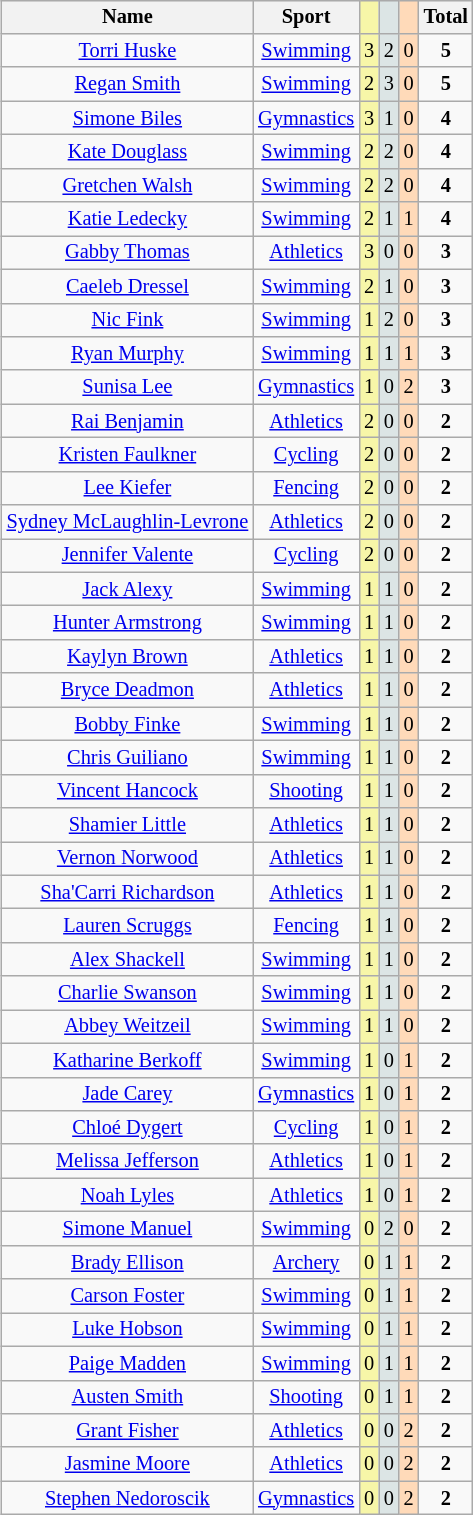<table class=wikitable style=font-size:85%;text-align:center;float:right>
<tr>
<th>Name</th>
<th>Sport</th>
<td bgcolor=F7F6A8></td>
<td bgcolor=DCE5E5></td>
<td bgcolor=FFDAB9></td>
<th>Total</th>
</tr>
<tr>
<td><a href='#'>Torri Huske</a></td>
<td><a href='#'>Swimming</a></td>
<td bgcolor=F7F6A8>3</td>
<td bgcolor=DCE5E5>2</td>
<td bgcolor=FFDAB9>0</td>
<td><strong>5</strong></td>
</tr>
<tr>
<td><a href='#'>Regan Smith</a></td>
<td><a href='#'>Swimming</a></td>
<td bgcolor=F7F6A8>2</td>
<td bgcolor=DCE5E5>3</td>
<td bgcolor=FFDAB9>0</td>
<td><strong>5</strong></td>
</tr>
<tr>
<td><a href='#'>Simone Biles</a></td>
<td><a href='#'>Gymnastics</a></td>
<td bgcolor=F7F6A8>3</td>
<td bgcolor=DCE5E5>1</td>
<td bgcolor=FFDAB9>0</td>
<td><strong>4</strong></td>
</tr>
<tr>
<td><a href='#'>Kate Douglass</a></td>
<td><a href='#'>Swimming</a></td>
<td bgcolor=F7F6A8>2</td>
<td bgcolor=DCE5E5>2</td>
<td bgcolor=FFDAB9>0</td>
<td><strong>4</strong></td>
</tr>
<tr>
<td><a href='#'>Gretchen Walsh</a></td>
<td><a href='#'>Swimming</a></td>
<td bgcolor=F7F6A8>2</td>
<td bgcolor=DCE5E5>2</td>
<td bgcolor=FFDAB9>0</td>
<td><strong>4</strong></td>
</tr>
<tr>
<td><a href='#'>Katie Ledecky</a></td>
<td><a href='#'>Swimming</a></td>
<td bgcolor=F7F6A8>2</td>
<td bgcolor=DCE5E5>1</td>
<td bgcolor=FFDAB9>1</td>
<td><strong>4</strong></td>
</tr>
<tr>
<td><a href='#'>Gabby Thomas</a></td>
<td><a href='#'>Athletics</a></td>
<td bgcolor=F7F6A8>3</td>
<td bgcolor=DCE5E5>0</td>
<td bgcolor=FFDAB9>0</td>
<td><strong>3</strong></td>
</tr>
<tr>
<td><a href='#'>Caeleb Dressel</a></td>
<td><a href='#'>Swimming</a></td>
<td bgcolor=F7F6A8>2</td>
<td bgcolor=DCE5E5>1</td>
<td bgcolor=FFDAB9>0</td>
<td><strong>3</strong></td>
</tr>
<tr>
<td><a href='#'>Nic Fink</a></td>
<td><a href='#'>Swimming</a></td>
<td bgcolor=F7F6A8>1</td>
<td bgcolor=DCE5E5>2</td>
<td bgcolor=FFDAB9>0</td>
<td><strong>3</strong></td>
</tr>
<tr>
<td><a href='#'>Ryan Murphy</a></td>
<td><a href='#'>Swimming</a></td>
<td bgcolor=F7F6A8>1</td>
<td bgcolor=DCE5E5>1</td>
<td bgcolor=FFDAB9>1</td>
<td><strong>3</strong></td>
</tr>
<tr>
<td><a href='#'>Sunisa Lee</a></td>
<td><a href='#'>Gymnastics</a></td>
<td bgcolor=F7F6A8>1</td>
<td bgcolor=DCE5E5>0</td>
<td bgcolor=FFDAB9>2</td>
<td><strong>3</strong></td>
</tr>
<tr>
<td><a href='#'>Rai Benjamin</a></td>
<td><a href='#'>Athletics</a></td>
<td bgcolor=F7F6A8>2</td>
<td bgcolor=DCE5E5>0</td>
<td bgcolor=FFDAB9>0</td>
<td><strong>2</strong></td>
</tr>
<tr>
<td><a href='#'>Kristen Faulkner</a></td>
<td><a href='#'>Cycling</a></td>
<td bgcolor=F7F6A8>2</td>
<td bgcolor=DCE5E5>0</td>
<td bgcolor=FFDAB9>0</td>
<td><strong>2</strong></td>
</tr>
<tr>
<td><a href='#'>Lee Kiefer</a></td>
<td><a href='#'>Fencing</a></td>
<td bgcolor=F7F6A8>2</td>
<td bgcolor=DCE5E5>0</td>
<td bgcolor=FFDAB9>0</td>
<td><strong>2</strong></td>
</tr>
<tr>
<td><a href='#'>Sydney McLaughlin-Levrone</a></td>
<td><a href='#'>Athletics</a></td>
<td bgcolor=F7F6A8>2</td>
<td bgcolor=DCE5E5>0</td>
<td bgcolor=FFDAB9>0</td>
<td><strong>2</strong></td>
</tr>
<tr>
<td><a href='#'>Jennifer Valente</a></td>
<td><a href='#'>Cycling</a></td>
<td bgcolor=F7F6A8>2</td>
<td bgcolor=DCE5E5>0</td>
<td bgcolor=FFDAB9>0</td>
<td><strong>2</strong></td>
</tr>
<tr>
<td><a href='#'>Jack Alexy</a></td>
<td><a href='#'>Swimming</a></td>
<td bgcolor=F7F6A8>1</td>
<td bgcolor=DCE5E5>1</td>
<td bgcolor=FFDAB9>0</td>
<td><strong>2</strong></td>
</tr>
<tr>
<td><a href='#'>Hunter Armstrong</a></td>
<td><a href='#'>Swimming</a></td>
<td bgcolor=F7F6A8>1</td>
<td bgcolor=DCE5E5>1</td>
<td bgcolor=FFDAB9>0</td>
<td><strong>2</strong></td>
</tr>
<tr>
<td><a href='#'>Kaylyn Brown</a></td>
<td><a href='#'>Athletics</a></td>
<td bgcolor=F7F6A8>1</td>
<td bgcolor=DCE5E5>1</td>
<td bgcolor=FFDAB9>0</td>
<td><strong>2</strong></td>
</tr>
<tr>
<td><a href='#'>Bryce Deadmon</a></td>
<td><a href='#'>Athletics</a></td>
<td bgcolor=F7F6A8>1</td>
<td bgcolor=DCE5E5>1</td>
<td bgcolor=FFDAB9>0</td>
<td><strong>2</strong></td>
</tr>
<tr>
<td><a href='#'>Bobby Finke</a></td>
<td><a href='#'>Swimming</a></td>
<td bgcolor=F7F6A8>1</td>
<td bgcolor=DCE5E5>1</td>
<td bgcolor=FFDAB9>0</td>
<td><strong>2</strong></td>
</tr>
<tr>
<td><a href='#'>Chris Guiliano</a></td>
<td><a href='#'>Swimming</a></td>
<td bgcolor=F7F6A8>1</td>
<td bgcolor=DCE5E5>1</td>
<td bgcolor=FFDAB9>0</td>
<td><strong>2</strong></td>
</tr>
<tr>
<td><a href='#'>Vincent Hancock</a></td>
<td><a href='#'>Shooting</a></td>
<td bgcolor=F7F6A8>1</td>
<td bgcolor=DCE5E5>1</td>
<td bgcolor=FFDAB9>0</td>
<td><strong>2</strong></td>
</tr>
<tr>
<td><a href='#'>Shamier Little</a></td>
<td><a href='#'>Athletics</a></td>
<td bgcolor=F7F6A8>1</td>
<td bgcolor=DCE5E5>1</td>
<td bgcolor=FFDAB9>0</td>
<td><strong>2</strong></td>
</tr>
<tr>
<td><a href='#'>Vernon Norwood</a></td>
<td><a href='#'>Athletics</a></td>
<td bgcolor=F7F6A8>1</td>
<td bgcolor=DCE5E5>1</td>
<td bgcolor=FFDAB9>0</td>
<td><strong>2</strong></td>
</tr>
<tr>
<td><a href='#'>Sha'Carri Richardson</a></td>
<td><a href='#'>Athletics</a></td>
<td bgcolor=F7F6A8>1</td>
<td bgcolor=DCE5E5>1</td>
<td bgcolor=FFDAB9>0</td>
<td><strong>2</strong></td>
</tr>
<tr>
<td><a href='#'>Lauren Scruggs</a></td>
<td><a href='#'>Fencing</a></td>
<td bgcolor=F7F6A8>1</td>
<td bgcolor=DCE5E5>1</td>
<td bgcolor=FFDAB9>0</td>
<td><strong>2</strong></td>
</tr>
<tr>
<td><a href='#'>Alex Shackell</a></td>
<td><a href='#'>Swimming</a></td>
<td bgcolor=F7F6A8>1</td>
<td bgcolor=DCE5E5>1</td>
<td bgcolor=FFDAB9>0</td>
<td><strong>2</strong></td>
</tr>
<tr>
<td><a href='#'>Charlie Swanson</a></td>
<td><a href='#'>Swimming</a></td>
<td bgcolor=F7F6A8>1</td>
<td bgcolor=DCE5E5>1</td>
<td bgcolor=FFDAB9>0</td>
<td><strong>2</strong></td>
</tr>
<tr>
<td><a href='#'>Abbey Weitzeil</a></td>
<td><a href='#'>Swimming</a></td>
<td bgcolor=F7F6A8>1</td>
<td bgcolor=DCE5E5>1</td>
<td bgcolor=FFDAB9>0</td>
<td><strong>2</strong></td>
</tr>
<tr>
<td><a href='#'>Katharine Berkoff</a></td>
<td><a href='#'>Swimming</a></td>
<td bgcolor=F7F6A8>1</td>
<td bgcolor=DCE5E5>0</td>
<td bgcolor=FFDAB9>1</td>
<td><strong>2</strong></td>
</tr>
<tr>
<td><a href='#'>Jade Carey</a></td>
<td><a href='#'>Gymnastics</a></td>
<td bgcolor=F7F6A8>1</td>
<td bgcolor=DCE5E5>0</td>
<td bgcolor=FFDAB9>1</td>
<td><strong>2</strong></td>
</tr>
<tr>
<td><a href='#'>Chloé Dygert</a></td>
<td><a href='#'>Cycling</a></td>
<td bgcolor=F7F6A8>1</td>
<td bgcolor=DCE5E5>0</td>
<td bgcolor=FFDAB9>1</td>
<td><strong>2</strong></td>
</tr>
<tr>
<td><a href='#'>Melissa Jefferson</a></td>
<td><a href='#'>Athletics</a></td>
<td bgcolor=F7F6A8>1</td>
<td bgcolor=DCE5E5>0</td>
<td bgcolor=FFDAB9>1</td>
<td><strong>2</strong></td>
</tr>
<tr>
<td><a href='#'>Noah Lyles</a></td>
<td><a href='#'>Athletics</a></td>
<td bgcolor=F7F6A8>1</td>
<td bgcolor=DCE5E5>0</td>
<td bgcolor=FFDAB9>1</td>
<td><strong>2</strong></td>
</tr>
<tr>
<td><a href='#'>Simone Manuel</a></td>
<td><a href='#'>Swimming</a></td>
<td bgcolor=F7F6A8>0</td>
<td bgcolor=DCE5E5>2</td>
<td bgcolor=FFDAB9>0</td>
<td><strong>2</strong></td>
</tr>
<tr>
<td><a href='#'>Brady Ellison</a></td>
<td><a href='#'>Archery</a></td>
<td bgcolor=F7F6A8>0</td>
<td bgcolor=DCE5E5>1</td>
<td bgcolor=FFDAB9>1</td>
<td><strong>2</strong></td>
</tr>
<tr>
<td><a href='#'>Carson Foster</a></td>
<td><a href='#'>Swimming</a></td>
<td bgcolor=F7F6A8>0</td>
<td bgcolor=DCE5E5>1</td>
<td bgcolor=FFDAB9>1</td>
<td><strong>2</strong></td>
</tr>
<tr>
<td><a href='#'>Luke Hobson</a></td>
<td><a href='#'>Swimming</a></td>
<td bgcolor=F7F6A8>0</td>
<td bgcolor=DCE5E5>1</td>
<td bgcolor=FFDAB9>1</td>
<td><strong>2</strong></td>
</tr>
<tr>
<td><a href='#'>Paige Madden</a></td>
<td><a href='#'>Swimming</a></td>
<td bgcolor=F7F6A8>0</td>
<td bgcolor=DCE5E5>1</td>
<td bgcolor=FFDAB9>1</td>
<td><strong>2</strong></td>
</tr>
<tr>
<td><a href='#'>Austen Smith</a></td>
<td><a href='#'>Shooting</a></td>
<td bgcolor=F7F6A8>0</td>
<td bgcolor=DCE5E5>1</td>
<td bgcolor=FFDAB9>1</td>
<td><strong>2</strong></td>
</tr>
<tr>
<td><a href='#'>Grant Fisher</a></td>
<td><a href='#'>Athletics</a></td>
<td bgcolor=F7F6A8>0</td>
<td bgcolor=DCE5E5>0</td>
<td bgcolor=FFDAB9>2</td>
<td><strong>2</strong></td>
</tr>
<tr>
<td><a href='#'>Jasmine Moore</a></td>
<td><a href='#'>Athletics</a></td>
<td bgcolor=F7F6A8>0</td>
<td bgcolor=DCE5E5>0</td>
<td bgcolor=FFDAB9>2</td>
<td><strong>2</strong></td>
</tr>
<tr>
<td><a href='#'>Stephen Nedoroscik</a></td>
<td><a href='#'>Gymnastics</a></td>
<td bgcolor=F7F6A8>0</td>
<td bgcolor=DCE5E5>0</td>
<td bgcolor=FFDAB9>2</td>
<td><strong>2</strong></td>
</tr>
</table>
